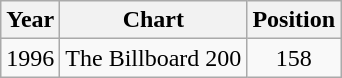<table class="wikitable">
<tr>
<th>Year</th>
<th>Chart</th>
<th>Position</th>
</tr>
<tr>
<td>1996</td>
<td>The Billboard 200</td>
<td align="center">158</td>
</tr>
</table>
